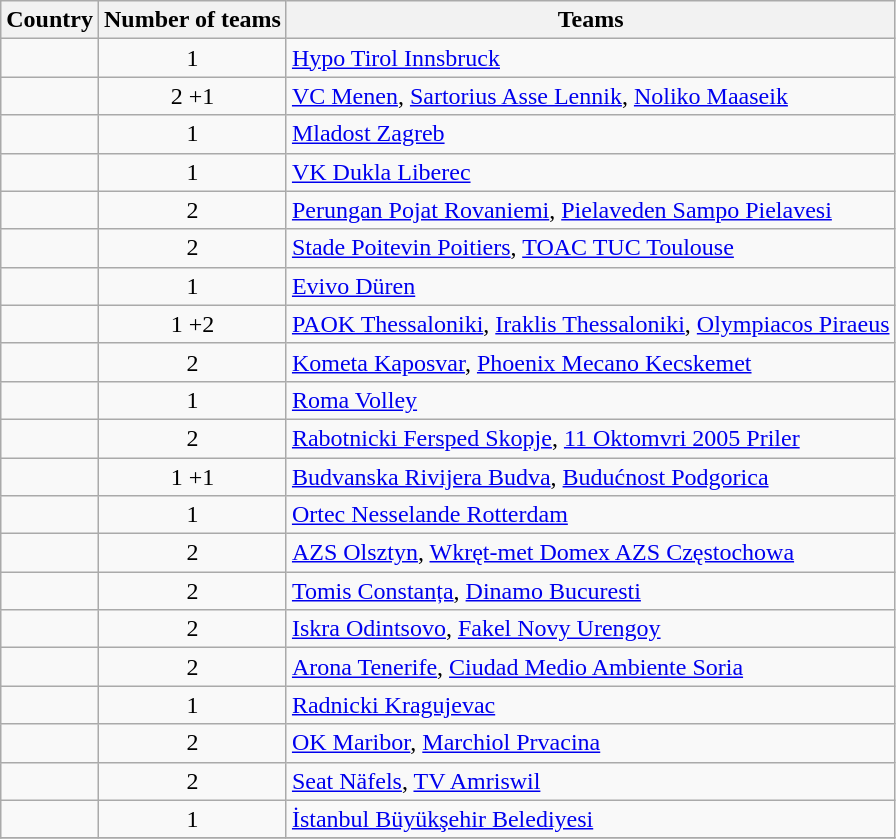<table class="wikitable sortable" style="text-align:left">
<tr>
<th>Country</th>
<th>Number of teams</th>
<th>Teams</th>
</tr>
<tr>
<td></td>
<td align="center">1</td>
<td><a href='#'>Hypo Tirol Innsbruck</a></td>
</tr>
<tr>
<td></td>
<td align="center">2 +1</td>
<td><a href='#'>VC Menen</a>, <a href='#'>Sartorius Asse Lennik</a>, <a href='#'>Noliko Maaseik</a></td>
</tr>
<tr>
<td></td>
<td align="center">1</td>
<td><a href='#'>Mladost Zagreb</a></td>
</tr>
<tr>
<td></td>
<td align="center">1</td>
<td><a href='#'>VK Dukla Liberec</a></td>
</tr>
<tr>
<td></td>
<td align="center">2</td>
<td><a href='#'>Perungan Pojat Rovaniemi</a>, <a href='#'>Pielaveden Sampo Pielavesi</a></td>
</tr>
<tr>
<td></td>
<td align="center">2</td>
<td><a href='#'>Stade Poitevin Poitiers</a>, <a href='#'>TOAC TUC Toulouse</a></td>
</tr>
<tr>
<td></td>
<td align="center">1</td>
<td><a href='#'>Evivo Düren</a></td>
</tr>
<tr>
<td></td>
<td align="center">1 +2</td>
<td><a href='#'>PAOK Thessaloniki</a>, <a href='#'>Iraklis Thessaloniki</a>, <a href='#'>Olympiacos Piraeus</a></td>
</tr>
<tr>
<td></td>
<td align="center">2</td>
<td><a href='#'>Kometa Kaposvar</a>, <a href='#'>Phoenix Mecano Kecskemet</a></td>
</tr>
<tr>
<td></td>
<td align="center">1</td>
<td><a href='#'>Roma Volley</a></td>
</tr>
<tr>
<td></td>
<td align="center">2</td>
<td><a href='#'>Rabotnicki Fersped Skopje</a>, <a href='#'>11 Oktomvri 2005 Priler</a></td>
</tr>
<tr>
<td></td>
<td align="center">1 +1</td>
<td><a href='#'>Budvanska Rivijera Budva</a>, <a href='#'>Budućnost Podgorica</a></td>
</tr>
<tr>
<td></td>
<td align="center">1</td>
<td><a href='#'>Ortec Nesselande Rotterdam</a></td>
</tr>
<tr>
<td></td>
<td align="center">2</td>
<td><a href='#'>AZS Olsztyn</a>, <a href='#'>Wkręt-met Domex AZS Częstochowa</a></td>
</tr>
<tr>
<td></td>
<td align="center">2</td>
<td><a href='#'>Tomis Constanța</a>, <a href='#'>Dinamo Bucuresti</a></td>
</tr>
<tr>
<td></td>
<td align="center">2</td>
<td><a href='#'>Iskra Odintsovo</a>, <a href='#'>Fakel Novy Urengoy</a></td>
</tr>
<tr>
<td></td>
<td align="center">2</td>
<td><a href='#'>Arona Tenerife</a>, <a href='#'>Ciudad Medio Ambiente Soria</a></td>
</tr>
<tr>
<td></td>
<td align="center">1</td>
<td><a href='#'>Radnicki Kragujevac</a></td>
</tr>
<tr>
<td></td>
<td align="center">2</td>
<td><a href='#'>OK Maribor</a>, <a href='#'>Marchiol Prvacina</a></td>
</tr>
<tr>
<td></td>
<td align="center">2</td>
<td><a href='#'>Seat Näfels</a>, <a href='#'>TV Amriswil</a></td>
</tr>
<tr>
<td></td>
<td align="center">1</td>
<td><a href='#'>İstanbul Büyükşehir Belediyesi</a></td>
</tr>
<tr>
</tr>
</table>
